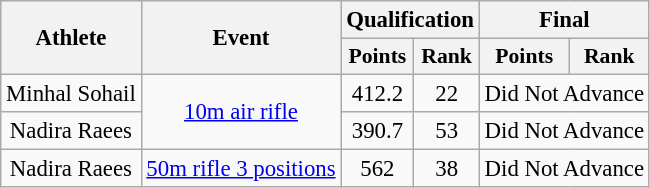<table class=wikitable style="text-align:center; font-size:95%">
<tr>
<th rowspan=2>Athlete</th>
<th rowspan=2>Event</th>
<th colspan=2>Qualification</th>
<th colspan=2>Final</th>
</tr>
<tr style="font-size:95%">
<th>Points</th>
<th>Rank</th>
<th>Points</th>
<th>Rank</th>
</tr>
<tr>
<td>Minhal Sohail</td>
<td style="text-align:center;" rowspan=2><a href='#'>10m air rifle</a></td>
<td>412.2</td>
<td>22</td>
<td style="text-align:center;" colspan=2>Did Not Advance</td>
</tr>
<tr>
<td>Nadira Raees</td>
<td>390.7</td>
<td>53</td>
<td style="text-align:center;" colspan=2>Did Not Advance</td>
</tr>
<tr>
<td>Nadira Raees</td>
<td style="text-align:center;"><a href='#'>50m rifle 3 positions</a></td>
<td>562</td>
<td>38</td>
<td style="text-align:center;" colspan=2>Did Not Advance</td>
</tr>
</table>
